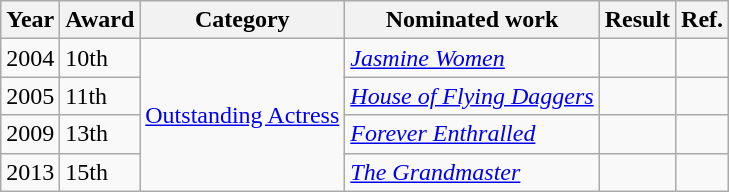<table class="wikitable">
<tr>
<th>Year</th>
<th>Award</th>
<th>Category</th>
<th>Nominated work</th>
<th>Result</th>
<th>Ref.</th>
</tr>
<tr>
<td>2004</td>
<td>10th</td>
<td rowspan=4><a href='#'>Outstanding Actress</a></td>
<td><em><a href='#'>Jasmine Women</a></em></td>
<td></td>
<td></td>
</tr>
<tr>
<td>2005</td>
<td>11th</td>
<td><em><a href='#'>House of Flying Daggers</a></em></td>
<td></td>
<td></td>
</tr>
<tr>
<td>2009</td>
<td>13th</td>
<td><em><a href='#'>Forever Enthralled</a></em></td>
<td></td>
<td></td>
</tr>
<tr>
<td>2013</td>
<td>15th</td>
<td><em><a href='#'>The Grandmaster</a></em></td>
<td></td>
<td></td>
</tr>
</table>
